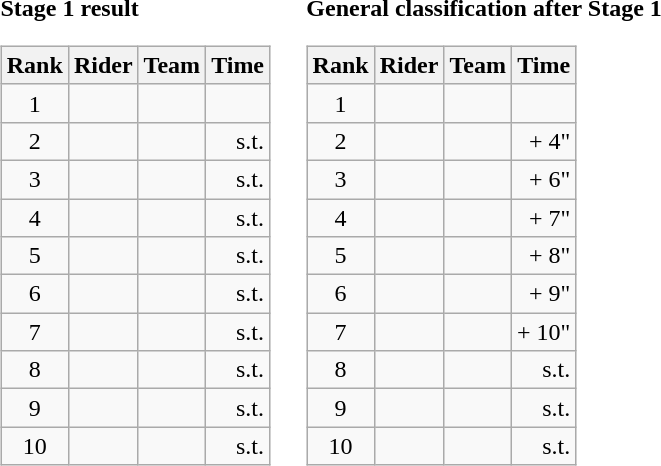<table>
<tr>
<td><strong>Stage 1 result</strong><br><table class="wikitable">
<tr>
<th scope="col">Rank</th>
<th scope="col">Rider</th>
<th scope="col">Team</th>
<th scope="col">Time</th>
</tr>
<tr>
<td style="text-align:center;">1</td>
<td></td>
<td></td>
<td style="text-align:right;"></td>
</tr>
<tr>
<td style="text-align:center;">2</td>
<td></td>
<td></td>
<td style="text-align:right;">s.t.</td>
</tr>
<tr>
<td style="text-align:center;">3</td>
<td></td>
<td></td>
<td style="text-align:right;">s.t.</td>
</tr>
<tr>
<td style="text-align:center;">4</td>
<td></td>
<td></td>
<td style="text-align:right;">s.t.</td>
</tr>
<tr>
<td style="text-align:center;">5</td>
<td></td>
<td></td>
<td style="text-align:right;">s.t.</td>
</tr>
<tr>
<td style="text-align:center;">6</td>
<td></td>
<td></td>
<td style="text-align:right;">s.t.</td>
</tr>
<tr>
<td style="text-align:center;">7</td>
<td></td>
<td></td>
<td style="text-align:right;">s.t.</td>
</tr>
<tr>
<td style="text-align:center;">8</td>
<td></td>
<td></td>
<td style="text-align:right;">s.t.</td>
</tr>
<tr>
<td style="text-align:center;">9</td>
<td></td>
<td></td>
<td style="text-align:right;">s.t.</td>
</tr>
<tr>
<td style="text-align:center;">10</td>
<td></td>
<td></td>
<td style="text-align:right;">s.t.</td>
</tr>
</table>
</td>
<td></td>
<td><strong>General classification after Stage 1</strong><br><table class="wikitable">
<tr>
<th scope="col">Rank</th>
<th scope="col">Rider</th>
<th scope="col">Team</th>
<th scope="col">Time</th>
</tr>
<tr>
<td style="text-align:center;">1</td>
<td>  </td>
<td></td>
<td style="text-align:right;"></td>
</tr>
<tr>
<td style="text-align:center;">2</td>
<td> </td>
<td></td>
<td style="text-align:right;">+ 4"</td>
</tr>
<tr>
<td style="text-align:center;">3</td>
<td></td>
<td></td>
<td style="text-align:right;">+ 6"</td>
</tr>
<tr>
<td style="text-align:center;">4</td>
<td> </td>
<td></td>
<td style="text-align:right;">+ 7"</td>
</tr>
<tr>
<td style="text-align:center;">5</td>
<td> </td>
<td></td>
<td style="text-align:right;">+ 8"</td>
</tr>
<tr>
<td style="text-align:center;">6</td>
<td></td>
<td></td>
<td style="text-align:right;">+ 9"</td>
</tr>
<tr>
<td style="text-align:center;">7</td>
<td></td>
<td></td>
<td style="text-align:right;">+ 10"</td>
</tr>
<tr>
<td style="text-align:center;">8</td>
<td></td>
<td></td>
<td style="text-align:right;">s.t.</td>
</tr>
<tr>
<td style="text-align:center;">9</td>
<td></td>
<td></td>
<td style="text-align:right;">s.t.</td>
</tr>
<tr>
<td style="text-align:center;">10</td>
<td></td>
<td></td>
<td style="text-align:right;">s.t.</td>
</tr>
</table>
</td>
</tr>
</table>
